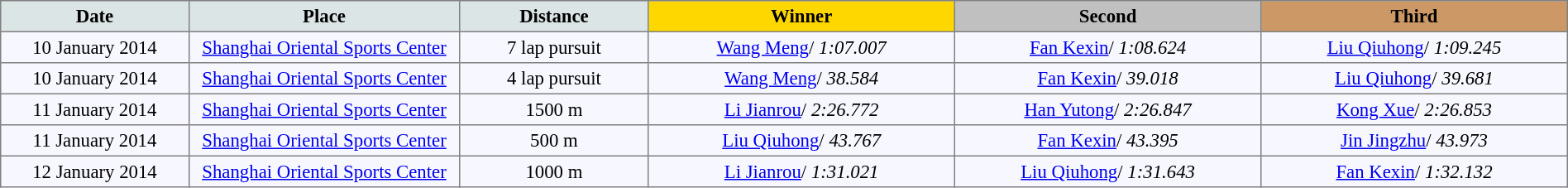<table bgcolor="#f7f8ff" cellpadding="3" cellspacing="0" border="1" style="font-size: 95%; border: gray solid 1px; border-collapse: collapse;">
<tr bgcolor="#CCCCCC">
<td align="center" bgcolor="#DCE5E5" width="150"><strong>Date</strong></td>
<td align="center" bgcolor="#DCE5E5" width="220"><strong>Place</strong></td>
<td align="center" bgcolor="#DCE5E5" width="150"><strong>Distance</strong></td>
<td align="center" bgcolor="gold" width="250"><strong>Winner</strong></td>
<td align="center" bgcolor="silver" width="250"><strong>Second</strong></td>
<td align="center" bgcolor="CC9966" width="250"><strong>Third</strong></td>
</tr>
<tr align="left">
<td align="center">10 January 2014</td>
<td align="center"><a href='#'>Shanghai Oriental Sports Center</a></td>
<td align="center">7 lap pursuit</td>
<td align="center"><a href='#'>Wang Meng</a>/ <em>1:07.007</em></td>
<td align="center"><a href='#'>Fan Kexin</a>/ <em>1:08.624</em></td>
<td align="center"><a href='#'>Liu Qiuhong</a>/ <em>1:09.245</em></td>
</tr>
<tr align="left">
<td align="center">10 January 2014</td>
<td align="center"><a href='#'>Shanghai Oriental Sports Center</a></td>
<td align="center">4 lap pursuit</td>
<td align="center"><a href='#'>Wang Meng</a>/ <em>38.584</em></td>
<td align="center"><a href='#'>Fan Kexin</a>/ <em>39.018</em></td>
<td align="center"><a href='#'>Liu Qiuhong</a>/ <em>39.681</em></td>
</tr>
<tr align="left">
<td align="center">11 January 2014</td>
<td align="center"><a href='#'>Shanghai Oriental Sports Center</a></td>
<td align="center">1500 m</td>
<td align="center"><a href='#'>Li Jianrou</a>/ <em>2:26.772</em></td>
<td align="center"><a href='#'>Han Yutong</a>/ <em>2:26.847</em></td>
<td align="center"><a href='#'>Kong Xue</a>/ <em>2:26.853</em></td>
</tr>
<tr align="left">
<td align="center">11 January 2014</td>
<td align="center"><a href='#'>Shanghai Oriental Sports Center</a></td>
<td align="center">500 m</td>
<td align="center"><a href='#'>Liu Qiuhong</a>/ <em>43.767</em></td>
<td align="center"><a href='#'>Fan Kexin</a>/ <em>43.395</em></td>
<td align="center"><a href='#'>Jin Jingzhu</a>/ <em>43.973</em></td>
</tr>
<tr align="left">
<td align="center">12 January 2014</td>
<td align="center"><a href='#'>Shanghai Oriental Sports Center</a></td>
<td align="center">1000 m</td>
<td align="center"><a href='#'>Li Jianrou</a>/ <em>1:31.021</em></td>
<td align="center"><a href='#'>Liu Qiuhong</a>/ <em>1:31.643</em></td>
<td align="center"><a href='#'>Fan Kexin</a>/ <em>1:32.132</em></td>
</tr>
</table>
